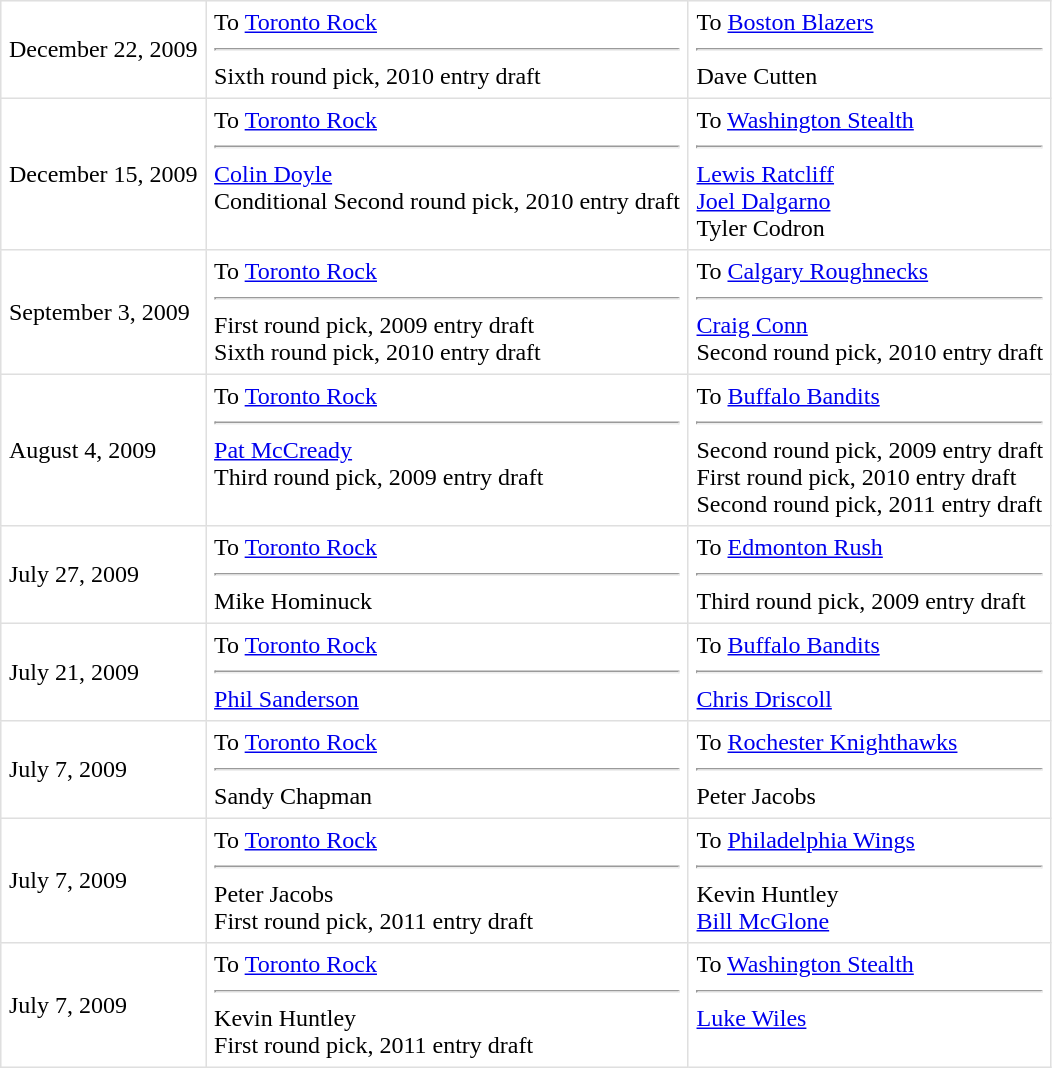<table border=1 style="border-collapse:collapse" bordercolor="#DFDFDF"  cellpadding="5">
<tr>
<td>December 22, 2009<br></td>
<td valign="top">To <a href='#'>Toronto Rock</a> <hr>Sixth round pick, 2010 entry draft</td>
<td valign="top">To <a href='#'>Boston Blazers</a> <hr>Dave Cutten</td>
</tr>
<tr>
<td>December 15, 2009<br></td>
<td valign="top">To <a href='#'>Toronto Rock</a> <hr><a href='#'>Colin Doyle</a><br>Conditional Second round pick, 2010 entry draft</td>
<td valign="top">To <a href='#'>Washington Stealth</a> <hr> <a href='#'>Lewis Ratcliff</a><br><a href='#'>Joel Dalgarno</a><br>Tyler Codron</td>
</tr>
<tr>
<td>September 3, 2009<br></td>
<td valign="top">To <a href='#'>Toronto Rock</a> <hr>First round pick, 2009 entry draft<br>Sixth round pick, 2010 entry draft</td>
<td valign="top">To <a href='#'>Calgary Roughnecks</a><hr><a href='#'>Craig Conn</a><br>Second round pick, 2010 entry draft</td>
</tr>
<tr>
<td>August 4, 2009<br></td>
<td valign="top">To <a href='#'>Toronto Rock</a> <hr><a href='#'>Pat McCready</a><br>Third round pick, 2009 entry draft</td>
<td valign="top">To <a href='#'>Buffalo Bandits</a><hr>Second round pick, 2009 entry draft<br>First round pick, 2010 entry draft<br>Second round pick, 2011 entry draft</td>
</tr>
<tr>
<td>July 27, 2009<br></td>
<td valign="top">To <a href='#'>Toronto Rock</a> <hr>Mike Hominuck</td>
<td valign="top">To <a href='#'>Edmonton Rush</a><hr>Third round pick, 2009 entry draft</td>
</tr>
<tr>
<td>July 21, 2009<br></td>
<td valign="top">To <a href='#'>Toronto Rock</a><hr><a href='#'>Phil Sanderson</a></td>
<td valign="top">To <a href='#'>Buffalo Bandits</a> <hr><a href='#'>Chris Driscoll</a></td>
</tr>
<tr>
<td>July 7, 2009<br></td>
<td valign="top">To <a href='#'>Toronto Rock</a> <hr>Sandy Chapman</td>
<td valign="top">To <a href='#'>Rochester Knighthawks</a><hr>Peter Jacobs</td>
</tr>
<tr>
<td>July 7, 2009<br></td>
<td valign="top">To <a href='#'>Toronto Rock</a><hr>Peter Jacobs<br>First round pick, 2011 entry draft</td>
<td valign="top">To <a href='#'>Philadelphia Wings</a> <hr>Kevin Huntley<br><a href='#'>Bill McGlone</a></td>
</tr>
<tr>
<td>July 7, 2009<br></td>
<td valign="top">To <a href='#'>Toronto Rock</a><hr>Kevin Huntley<br>First round pick, 2011 entry draft</td>
<td valign="top">To <a href='#'>Washington Stealth</a> <hr><a href='#'>Luke Wiles</a></td>
</tr>
</table>
